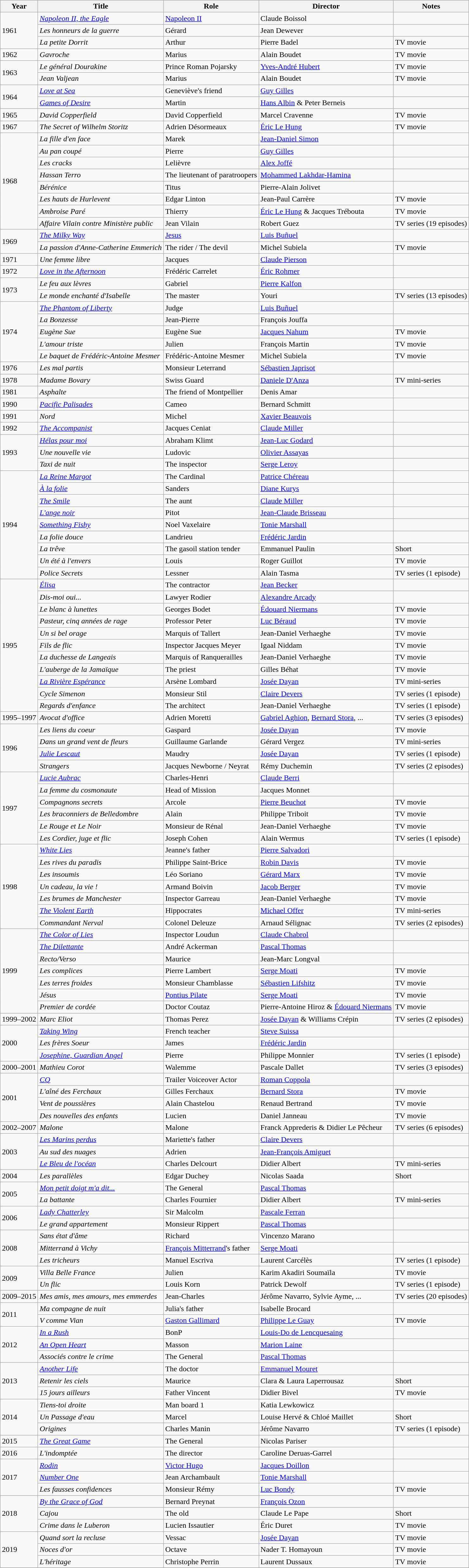<table class="wikitable sortable">
<tr>
<th>Year</th>
<th>Title</th>
<th>Role</th>
<th>Director</th>
<th class="unsortable">Notes</th>
</tr>
<tr>
<td rowspan=3>1961</td>
<td><em><a href='#'>Napoleon II, the Eagle</a></em></td>
<td><a href='#'>Napoleon II</a></td>
<td>Claude Boissol</td>
<td></td>
</tr>
<tr>
<td><em>Les honneurs de la guerre</em></td>
<td>Gérard</td>
<td>Jean Dewever</td>
<td></td>
</tr>
<tr>
<td><em>La petite Dorrit</em></td>
<td>Arthur</td>
<td>Pierre Badel</td>
<td>TV movie</td>
</tr>
<tr>
<td>1962</td>
<td><em>Gavroche</em></td>
<td>Marius</td>
<td>Alain Boudet</td>
<td>TV movie</td>
</tr>
<tr>
<td rowspan=2>1963</td>
<td><em>Le général Dourakine</em></td>
<td>Prince Roman Pojarsky</td>
<td><a href='#'>Yves-André Hubert</a></td>
<td>TV movie</td>
</tr>
<tr>
<td><em>Jean Valjean</em></td>
<td>Marius</td>
<td>Alain Boudet</td>
<td>TV movie</td>
</tr>
<tr>
<td rowspan=2>1964</td>
<td><em><a href='#'>Love at Sea</a></em></td>
<td>Geneviève's friend</td>
<td><a href='#'>Guy Gilles</a></td>
<td></td>
</tr>
<tr>
<td><em><a href='#'>Games of Desire</a></em></td>
<td>Martin</td>
<td><a href='#'>Hans Albin</a> & Peter Berneis</td>
<td></td>
</tr>
<tr>
<td>1965</td>
<td><em>David Copperfield</em></td>
<td>David Copperfield</td>
<td>Marcel Cravenne</td>
<td>TV movie</td>
</tr>
<tr>
<td>1967</td>
<td><em>The Secret of Wilhelm Storitz</em></td>
<td>Adrien Désormeaux</td>
<td><a href='#'>Éric Le Hung</a></td>
<td>TV movie</td>
</tr>
<tr>
<td rowspan=8>1968</td>
<td><em>La fille d'en face</em></td>
<td>Marek</td>
<td><a href='#'>Jean-Daniel Simon</a></td>
<td></td>
</tr>
<tr>
<td><em>Au pan coupé</em></td>
<td>Pierre</td>
<td><a href='#'>Guy Gilles</a></td>
<td></td>
</tr>
<tr>
<td><em>Les cracks</em></td>
<td>Lelièvre</td>
<td><a href='#'>Alex Joffé</a></td>
<td></td>
</tr>
<tr>
<td><em>Hassan Terro</em></td>
<td>The lieutenant of paratroopers</td>
<td><a href='#'>Mohammed Lakhdar-Hamina</a></td>
<td></td>
</tr>
<tr>
<td><em>Bérénice</em></td>
<td>Titus</td>
<td>Pierre-Alain Jolivet</td>
<td></td>
</tr>
<tr>
<td><em>Les hauts de Hurlevent</em></td>
<td>Edgar Linton</td>
<td>Jean-Paul Carrère</td>
<td>TV movie</td>
</tr>
<tr>
<td><em>Ambroise Paré</em></td>
<td>Thierry</td>
<td><a href='#'>Éric Le Hung</a> & Jacques Trébouta</td>
<td>TV movie</td>
</tr>
<tr>
<td><em>Affaire Vilain contre Ministère public</em></td>
<td>Jean Vilain</td>
<td>Robert Guez</td>
<td>TV series (19 episodes)</td>
</tr>
<tr>
<td rowspan=2>1969</td>
<td><em><a href='#'>The Milky Way</a></em></td>
<td><a href='#'>Jesus</a></td>
<td><a href='#'>Luis Buñuel</a></td>
<td></td>
</tr>
<tr>
<td><em>La passion d'Anne-Catherine Emmerich</em></td>
<td>The rider / The devil</td>
<td>Michel Subiela</td>
<td>TV movie</td>
</tr>
<tr>
<td>1971</td>
<td><em>Une femme libre</em></td>
<td>Jacques</td>
<td><a href='#'>Claude Pierson</a></td>
<td></td>
</tr>
<tr>
<td>1972</td>
<td><em><a href='#'>Love in the Afternoon</a></em></td>
<td>Frédéric Carrelet</td>
<td><a href='#'>Éric Rohmer</a></td>
<td></td>
</tr>
<tr>
<td rowspan=2>1973</td>
<td><em>Le feu aux lèvres</em></td>
<td>Gabriel</td>
<td><a href='#'>Pierre Kalfon</a></td>
<td></td>
</tr>
<tr>
<td><em>Le monde enchanté d'Isabelle</em></td>
<td>The master</td>
<td>Youri</td>
<td>TV series (13 episodes)</td>
</tr>
<tr>
<td rowspan=5>1974</td>
<td><em><a href='#'>The Phantom of Liberty</a></em></td>
<td>Judge</td>
<td><a href='#'>Luis Buñuel</a></td>
<td></td>
</tr>
<tr>
<td><em>La Bonzesse</em></td>
<td>Jean-Pierre</td>
<td>François Jouffa</td>
<td></td>
</tr>
<tr>
<td><em>Eugène Sue</em></td>
<td>Eugène Sue</td>
<td><a href='#'>Jacques Nahum</a></td>
<td>TV movie</td>
</tr>
<tr>
<td><em>L'amour triste</em></td>
<td>Julien</td>
<td>François Martin</td>
<td>TV movie</td>
</tr>
<tr>
<td><em>Le baquet de Frédéric-Antoine Mesmer</em></td>
<td>Frédéric-Antoine Mesmer</td>
<td>Michel Subiela</td>
<td>TV movie</td>
</tr>
<tr>
<td>1976</td>
<td><em>Les mal partis</em></td>
<td>Monsieur Leterrand</td>
<td><a href='#'>Sébastien Japrisot</a></td>
<td></td>
</tr>
<tr>
<td>1978</td>
<td><em>Madame Bovary</em></td>
<td>Swiss Guard</td>
<td><a href='#'>Daniele D'Anza</a></td>
<td>TV mini-series</td>
</tr>
<tr>
<td>1981</td>
<td><em>Asphalte</em></td>
<td>The friend of Montpellier</td>
<td>Denis Amar</td>
<td></td>
</tr>
<tr>
<td>1990</td>
<td><em><a href='#'>Pacific Palisades</a></em></td>
<td>Cameo</td>
<td>Bernard Schmitt</td>
<td></td>
</tr>
<tr>
<td>1991</td>
<td><em>Nord</em></td>
<td>Michel</td>
<td><a href='#'>Xavier Beauvois</a></td>
<td></td>
</tr>
<tr>
<td>1992</td>
<td><em><a href='#'>The Accompanist</a></em></td>
<td>Jacques Ceniat</td>
<td><a href='#'>Claude Miller</a></td>
<td></td>
</tr>
<tr>
<td rowspan=3>1993</td>
<td><em><a href='#'>Hélas pour moi</a></em></td>
<td>Abraham Klimt</td>
<td><a href='#'>Jean-Luc Godard</a></td>
<td></td>
</tr>
<tr>
<td><em>Une nouvelle vie</em></td>
<td>Ludovic</td>
<td><a href='#'>Olivier Assayas</a></td>
<td></td>
</tr>
<tr>
<td><em>Taxi de nuit</em></td>
<td>The inspector</td>
<td><a href='#'>Serge Leroy</a></td>
<td></td>
</tr>
<tr>
<td rowspan=9>1994</td>
<td><em><a href='#'>La Reine Margot</a></em></td>
<td>The Cardinal</td>
<td><a href='#'>Patrice Chéreau</a></td>
<td></td>
</tr>
<tr>
<td><em><a href='#'>À la folie</a></em></td>
<td>Sanders</td>
<td><a href='#'>Diane Kurys</a></td>
<td></td>
</tr>
<tr>
<td><em><a href='#'>The Smile</a></em></td>
<td>The aunt</td>
<td><a href='#'>Claude Miller</a></td>
<td></td>
</tr>
<tr>
<td><em><a href='#'>L'ange noir</a></em></td>
<td>Pitot</td>
<td><a href='#'>Jean-Claude Brisseau</a></td>
<td></td>
</tr>
<tr>
<td><em><a href='#'>Something Fishy</a></em></td>
<td>Noel Vaxelaire</td>
<td><a href='#'>Tonie Marshall</a></td>
<td></td>
</tr>
<tr>
<td><em>La folie douce</em></td>
<td>Landrieu</td>
<td><a href='#'>Frédéric Jardin</a></td>
<td></td>
</tr>
<tr>
<td><em>La trêve</em></td>
<td>The gasoil station tender</td>
<td>Emmanuel Paulin</td>
<td>Short</td>
</tr>
<tr>
<td><em>Un été à l'envers</em></td>
<td>Louis</td>
<td>Roger Guillot</td>
<td>TV movie</td>
</tr>
<tr>
<td><em>Police Secrets</em></td>
<td>Lessner</td>
<td>Alain Tasma</td>
<td>TV series (1 episode)</td>
</tr>
<tr>
<td rowspan=11>1995</td>
<td><em><a href='#'>Élisa</a></em></td>
<td>The contractor</td>
<td><a href='#'>Jean Becker</a></td>
<td></td>
</tr>
<tr>
<td><em>Dis-moi oui...</em></td>
<td>Lawyer Rodier</td>
<td><a href='#'>Alexandre Arcady</a></td>
<td></td>
</tr>
<tr>
<td><em>Le blanc à lunettes</em></td>
<td>Georges Bodet</td>
<td><a href='#'>Édouard Niermans</a></td>
<td>TV movie</td>
</tr>
<tr>
<td><em>Pasteur, cinq années de rage</em></td>
<td>Professor Peter</td>
<td><a href='#'>Luc Béraud</a></td>
<td>TV movie</td>
</tr>
<tr>
<td><em>Un si bel orage</em></td>
<td>Marquis of Tallert</td>
<td>Jean-Daniel Verhaeghe</td>
<td>TV movie</td>
</tr>
<tr>
<td><em>Fils de flic</em></td>
<td>Inspector Jacques Meyer</td>
<td>Igaal Niddam</td>
<td>TV movie</td>
</tr>
<tr>
<td><em>La duchesse de Langeais</em></td>
<td>Marquis of Ranquerailles</td>
<td>Jean-Daniel Verhaeghe</td>
<td>TV movie</td>
</tr>
<tr>
<td><em>L'auberge de la Jamaïque</em></td>
<td>The priest</td>
<td>Gilles Béhat</td>
<td>TV movie</td>
</tr>
<tr>
<td><em><a href='#'>La Rivière Espérance</a></em></td>
<td>Arsène Lombard</td>
<td><a href='#'>Josée Dayan</a></td>
<td>TV mini-series</td>
</tr>
<tr>
<td><em>Cycle Simenon</em></td>
<td>Monsieur Stil</td>
<td><a href='#'>Claire Devers</a></td>
<td>TV series (1 episode)</td>
</tr>
<tr>
<td><em>Regards d'enfance</em></td>
<td>The architect</td>
<td>Jean-Daniel Verhaeghe</td>
<td>TV series (1 episode)</td>
</tr>
<tr>
<td>1995–1997</td>
<td><em>Avocat d'office</em></td>
<td>Adrien Moretti</td>
<td><a href='#'>Gabriel Aghion</a>, <a href='#'>Bernard Stora</a>, ...</td>
<td>TV series (3 episodes)</td>
</tr>
<tr>
<td rowspan=4>1996</td>
<td><em>Les liens du coeur</em></td>
<td>Gaspard</td>
<td><a href='#'>Josée Dayan</a></td>
<td>TV movie</td>
</tr>
<tr>
<td><em>Dans un grand vent de fleurs</em></td>
<td>Guillaume Garlande</td>
<td>Gérard Vergez</td>
<td>TV mini-series</td>
</tr>
<tr>
<td><em><a href='#'>Julie Lescaut</a></em></td>
<td>Maudry</td>
<td><a href='#'>Josée Dayan</a></td>
<td>TV series (1 episode)</td>
</tr>
<tr>
<td><em>Strangers</em></td>
<td>Jacques Newborne / Neyrat</td>
<td>Rémy Duchemin</td>
<td>TV series (2 episodes)</td>
</tr>
<tr>
<td rowspan=6>1997</td>
<td><em><a href='#'>Lucie Aubrac</a></em></td>
<td>Charles-Henri</td>
<td><a href='#'>Claude Berri</a></td>
<td></td>
</tr>
<tr>
<td><em>La femme du cosmonaute</em></td>
<td>Head of Mission</td>
<td>Jacques Monnet</td>
<td></td>
</tr>
<tr>
<td><em>Compagnons secrets</em></td>
<td>Arcole</td>
<td><a href='#'>Pierre Beuchot</a></td>
<td>TV movie</td>
</tr>
<tr>
<td><em>Les braconniers de Belledombre</em></td>
<td>Alain</td>
<td>Philippe Triboit</td>
<td>TV movie</td>
</tr>
<tr>
<td><em>Le Rouge et Le Noir</em></td>
<td>Monsieur de Rénal</td>
<td>Jean-Daniel Verhaeghe</td>
<td>TV movie</td>
</tr>
<tr>
<td><em>Les Cordier, juge et flic</em></td>
<td>Joseph Cohen</td>
<td>Alain Wermus</td>
<td>TV series (1 episode)</td>
</tr>
<tr>
<td rowspan=7>1998</td>
<td><em><a href='#'>White Lies</a></em></td>
<td>Jeanne's father</td>
<td><a href='#'>Pierre Salvadori</a></td>
<td></td>
</tr>
<tr>
<td><em>Les rives du paradis</em></td>
<td>Philippe Saint-Brice</td>
<td><a href='#'>Robin Davis</a></td>
<td>TV movie</td>
</tr>
<tr>
<td><em>Les insoumis</em></td>
<td>Léo Soriano</td>
<td><a href='#'>Gérard Marx</a></td>
<td>TV movie</td>
</tr>
<tr>
<td><em>Un cadeau, la vie !</em></td>
<td>Armand Boivin</td>
<td><a href='#'>Jacob Berger</a></td>
<td>TV movie</td>
</tr>
<tr>
<td><em>Les brumes de Manchester</em></td>
<td>Inspector Garreau</td>
<td>Jean-Daniel Verhaeghe</td>
<td>TV movie</td>
</tr>
<tr>
<td><em><a href='#'>The Violent Earth</a></em></td>
<td>Hippocrates</td>
<td><a href='#'>Michael Offer</a></td>
<td>TV mini-series</td>
</tr>
<tr>
<td><em>Commandant Nerval</em></td>
<td>Colonel Deleuze</td>
<td>Arnaud Sélignac</td>
<td>TV series (2 episodes)</td>
</tr>
<tr>
<td rowspan=7>1999</td>
<td><em><a href='#'>The Color of Lies</a></em></td>
<td>Inspector Loudun</td>
<td><a href='#'>Claude Chabrol</a></td>
<td></td>
</tr>
<tr>
<td><em><a href='#'>The Dilettante</a></em></td>
<td>André Ackerman</td>
<td><a href='#'>Pascal Thomas</a></td>
<td></td>
</tr>
<tr>
<td><em>Recto/Verso</em></td>
<td>Maurice</td>
<td>Jean-Marc Longval</td>
<td></td>
</tr>
<tr>
<td><em>Les complices</em></td>
<td>Pierre Lambert</td>
<td><a href='#'>Serge Moati</a></td>
<td>TV movie</td>
</tr>
<tr>
<td><em>Les terres froides</em></td>
<td>Monsieur Chamblasse</td>
<td><a href='#'>Sébastien Lifshitz</a></td>
<td>TV movie</td>
</tr>
<tr>
<td><em>Jésus</em></td>
<td><a href='#'>Pontius Pilate</a></td>
<td><a href='#'>Serge Moati</a></td>
<td>TV movie</td>
</tr>
<tr>
<td><em>Premier de cordée</em></td>
<td>Doctor Coutaz</td>
<td>Pierre-Antoine Hiroz & <a href='#'>Édouard Niermans</a></td>
<td>TV movie</td>
</tr>
<tr>
<td>1999–2002</td>
<td><em>Marc Eliot</em></td>
<td>Thomas Perez</td>
<td><a href='#'>Josée Dayan</a> & Williams Crépin</td>
<td>TV series (2 episodes)</td>
</tr>
<tr>
<td rowspan=3>2000</td>
<td><em><a href='#'>Taking Wing</a></em></td>
<td>French teacher</td>
<td><a href='#'>Steve Suissa</a></td>
<td></td>
</tr>
<tr>
<td><em>Les frères Soeur</em></td>
<td>James</td>
<td><a href='#'>Frédéric Jardin</a></td>
<td></td>
</tr>
<tr>
<td><em><a href='#'>Josephine, Guardian Angel</a></em></td>
<td>Pierre</td>
<td>Philippe Monnier</td>
<td>TV series (1 episode)</td>
</tr>
<tr>
<td>2000–2001</td>
<td><em>Mathieu Corot</em></td>
<td>Walemme</td>
<td>Pascale Dallet</td>
<td>TV series (3 episodes)</td>
</tr>
<tr>
<td rowspan=4>2001</td>
<td><em><a href='#'>CQ</a></em></td>
<td>Trailer Voiceover Actor</td>
<td><a href='#'>Roman Coppola</a></td>
<td></td>
</tr>
<tr>
<td><em>L'aîné des Ferchaux</em></td>
<td>Gilles Ferchaux</td>
<td><a href='#'>Bernard Stora</a></td>
<td>TV movie</td>
</tr>
<tr>
<td><em>Vent de poussières</em></td>
<td>Alain Chastelou</td>
<td>Renaud Bertrand</td>
<td>TV movie</td>
</tr>
<tr>
<td><em>Des nouvelles des enfants</em></td>
<td>Lucien</td>
<td>Daniel Janneau</td>
<td>TV movie</td>
</tr>
<tr>
<td>2002–2007</td>
<td><em>Malone</em></td>
<td>Malone</td>
<td>Franck Apprederis & Didier Le Pêcheur</td>
<td>TV series (6 episodes)</td>
</tr>
<tr>
<td rowspan=3>2003</td>
<td><em><a href='#'>Les Marins perdus</a></em></td>
<td>Mariette's father</td>
<td><a href='#'>Claire Devers</a></td>
<td></td>
</tr>
<tr>
<td><em>Au sud des nuages</em></td>
<td>Adrien</td>
<td><a href='#'>Jean-François Amiguet</a></td>
<td></td>
</tr>
<tr>
<td><em><a href='#'>Le Bleu de l'océan</a></em></td>
<td>Charles Delcourt</td>
<td>Didier Albert</td>
<td>TV mini-series</td>
</tr>
<tr>
<td>2004</td>
<td><em>Les parallèles</em></td>
<td>Edgar Duchey</td>
<td>Nicolas Saada</td>
<td>Short</td>
</tr>
<tr>
<td rowspan=2>2005</td>
<td><em><a href='#'>Mon petit doigt m'a dit...</a></em></td>
<td>The General</td>
<td><a href='#'>Pascal Thomas</a></td>
<td></td>
</tr>
<tr>
<td><em>La battante</em></td>
<td>Charles Fournier</td>
<td>Didier Albert</td>
<td>TV mini-series</td>
</tr>
<tr>
<td rowspan=2>2006</td>
<td><em><a href='#'>Lady Chatterley</a></em></td>
<td>Sir Malcolm</td>
<td><a href='#'>Pascale Ferran</a></td>
<td></td>
</tr>
<tr>
<td><em>Le grand appartement</em></td>
<td>Monsieur Rippert</td>
<td><a href='#'>Pascal Thomas</a></td>
<td></td>
</tr>
<tr>
<td rowspan=3>2008</td>
<td><em>Sans état d'âme</em></td>
<td>Richard</td>
<td>Vincenzo Marano</td>
<td></td>
</tr>
<tr>
<td><em>Mitterrand à Vichy</em></td>
<td><a href='#'>François Mitterrand</a>'s father</td>
<td><a href='#'>Serge Moati</a></td>
<td></td>
</tr>
<tr>
<td><em>Les tricheurs</em></td>
<td>Manuel Escriva</td>
<td>Laurent Carcélès</td>
<td>TV series (1 episode)</td>
</tr>
<tr>
<td rowspan=2>2009</td>
<td><em>Villa Belle France</em></td>
<td>Julien</td>
<td>Karim Akadiri Soumaïla</td>
<td>TV movie</td>
</tr>
<tr>
<td><em>Un flic</em></td>
<td>Louis Korn</td>
<td>Patrick Dewolf</td>
<td>TV series (1 episode)</td>
</tr>
<tr>
<td>2009–2015</td>
<td><em>Mes amis, mes amours, mes emmerdes</em></td>
<td>Jean-Charles</td>
<td>Jérôme Navarro, Sylvie Ayme, ...</td>
<td>TV series (20 episodes)</td>
</tr>
<tr>
<td rowspan=2>2011</td>
<td><em>Ma compagne de nuit</em></td>
<td>Julia's father</td>
<td>Isabelle Brocard</td>
<td></td>
</tr>
<tr>
<td><em>V comme Vian</em></td>
<td><a href='#'>Gaston Gallimard</a></td>
<td><a href='#'>Philippe Le Guay</a></td>
<td>TV movie</td>
</tr>
<tr>
<td rowspan=3>2012</td>
<td><em><a href='#'>In a Rush</a></em></td>
<td>BonP</td>
<td><a href='#'>Louis-Do de Lencquesaing</a></td>
<td></td>
</tr>
<tr>
<td><em><a href='#'>An Open Heart</a></em></td>
<td>Masson</td>
<td><a href='#'>Marion Laine</a></td>
<td></td>
</tr>
<tr>
<td><em>Associés contre le crime</em></td>
<td>The General</td>
<td><a href='#'>Pascal Thomas</a></td>
<td></td>
</tr>
<tr>
<td rowspan=3>2013</td>
<td><em><a href='#'>Another Life</a></em></td>
<td>The doctor</td>
<td><a href='#'>Emmanuel Mouret</a></td>
<td></td>
</tr>
<tr>
<td><em>Retenir les ciels</em></td>
<td>Maurice</td>
<td>Clara & Laura Laperrousaz</td>
<td>Short</td>
</tr>
<tr>
<td><em>15 jours ailleurs</em></td>
<td>Father Vincent</td>
<td>Didier Bivel</td>
<td>TV movie</td>
</tr>
<tr>
<td rowspan=3>2014</td>
<td><em>Tiens-toi droite</em></td>
<td>Man board 1</td>
<td>Katia Lewkowicz</td>
<td></td>
</tr>
<tr>
<td><em>Un Passage d'eau</em></td>
<td>Marcel</td>
<td>Louise Hervé & Chloé Maillet</td>
<td>Short</td>
</tr>
<tr>
<td><em>Origines</em></td>
<td>Charles Manin</td>
<td>Jérôme Navarro</td>
<td>TV series (1 episode)</td>
</tr>
<tr>
<td>2015</td>
<td><em><a href='#'>The Great Game</a></em></td>
<td>The General</td>
<td>Nicolas Pariser</td>
<td></td>
</tr>
<tr>
<td>2016</td>
<td><em>L'indomptée</em></td>
<td>The director</td>
<td>Caroline Deruas-Garrel</td>
<td></td>
</tr>
<tr>
<td rowspan=3>2017</td>
<td><em><a href='#'>Rodin</a></em></td>
<td><a href='#'>Victor Hugo</a></td>
<td><a href='#'>Jacques Doillon</a></td>
<td></td>
</tr>
<tr>
<td><em><a href='#'>Number One</a></em></td>
<td>Jean Archambault</td>
<td><a href='#'>Tonie Marshall</a></td>
<td></td>
</tr>
<tr>
<td><em>Les fausses confidences</em></td>
<td>Monsieur Rémy</td>
<td><a href='#'>Luc Bondy</a></td>
<td>TV movie</td>
</tr>
<tr>
<td rowspan=3>2018</td>
<td><em><a href='#'>By the Grace of God</a></em></td>
<td>Bernard Preynat</td>
<td><a href='#'>François Ozon</a></td>
<td></td>
</tr>
<tr>
<td><em>Cajou</em></td>
<td>The old</td>
<td>Claude Le Pape</td>
<td>Short</td>
</tr>
<tr>
<td><em>Crime dans le Luberon</em></td>
<td>Lucien Issautier</td>
<td>Éric Duret</td>
<td>TV movie</td>
</tr>
<tr>
<td rowspan=3>2019</td>
<td><em>Quand sort la recluse</em></td>
<td>Vessac</td>
<td><a href='#'>Josée Dayan</a></td>
<td>TV movie</td>
</tr>
<tr>
<td><em>Noces d'or</em></td>
<td>Octave</td>
<td>Nader T. Homayoun</td>
<td>TV movie</td>
</tr>
<tr>
<td><em>L'héritage</em></td>
<td>Christophe Perrin</td>
<td>Laurent Dussaux</td>
<td>TV movie</td>
</tr>
<tr>
</tr>
</table>
